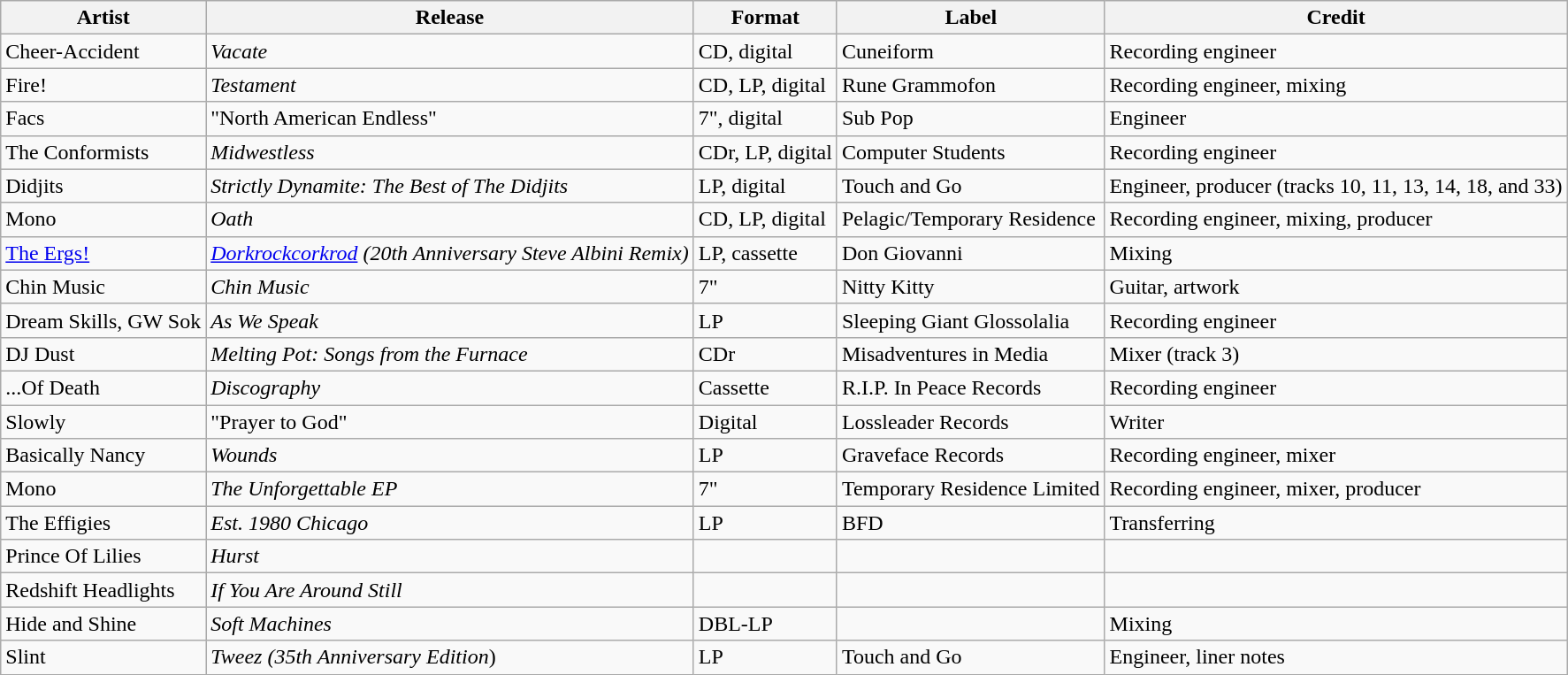<table class="wikitable sortable">
<tr>
<th>Artist</th>
<th>Release</th>
<th>Format</th>
<th>Label</th>
<th>Credit</th>
</tr>
<tr>
<td>Cheer-Accident</td>
<td><em>Vacate</em></td>
<td>CD, digital</td>
<td>Cuneiform</td>
<td>Recording engineer</td>
</tr>
<tr>
<td>Fire!</td>
<td><em>Testament</em></td>
<td>CD, LP, digital</td>
<td>Rune Grammofon</td>
<td>Recording engineer, mixing</td>
</tr>
<tr>
<td>Facs</td>
<td>"North American Endless"</td>
<td>7", digital</td>
<td>Sub Pop</td>
<td>Engineer</td>
</tr>
<tr>
<td>The Conformists</td>
<td><em>Midwestless</em></td>
<td>CDr, LP, digital</td>
<td>Computer Students</td>
<td>Recording engineer</td>
</tr>
<tr>
<td>Didjits</td>
<td><em>Strictly Dynamite: The Best of The Didjits</em></td>
<td>LP, digital</td>
<td>Touch and Go</td>
<td>Engineer, producer (tracks 10, 11, 13, 14, 18, and 33)</td>
</tr>
<tr>
<td>Mono</td>
<td><em>Oath</em></td>
<td>CD, LP, digital</td>
<td>Pelagic/Temporary Residence</td>
<td>Recording engineer, mixing, producer</td>
</tr>
<tr>
<td><a href='#'>The Ergs!</a></td>
<td><em><a href='#'>Dorkrockcorkrod</a></em> <em>(20th Anniversary Steve Albini Remix)</em></td>
<td>LP, cassette</td>
<td>Don Giovanni</td>
<td>Mixing</td>
</tr>
<tr>
<td>Chin Music</td>
<td><em>Chin Music</em></td>
<td>7"</td>
<td>Nitty Kitty</td>
<td>Guitar, artwork</td>
</tr>
<tr>
<td>Dream Skills, GW Sok</td>
<td><em>As We Speak</em></td>
<td>LP</td>
<td>Sleeping Giant Glossolalia</td>
<td>Recording engineer</td>
</tr>
<tr>
<td>DJ Dust</td>
<td><em>Melting Pot: Songs from the Furnace</em></td>
<td>CDr</td>
<td>Misadventures in Media</td>
<td>Mixer (track 3)</td>
</tr>
<tr>
<td>...Of Death</td>
<td><em>Discography</em></td>
<td>Cassette</td>
<td>R.I.P. In Peace Records</td>
<td>Recording engineer</td>
</tr>
<tr>
<td>Slowly</td>
<td>"Prayer to God"</td>
<td>Digital</td>
<td>Lossleader Records</td>
<td>Writer</td>
</tr>
<tr>
<td>Basically Nancy</td>
<td><em>Wounds</em></td>
<td>LP</td>
<td>Graveface Records</td>
<td>Recording engineer, mixer</td>
</tr>
<tr>
<td>Mono</td>
<td><em>The Unforgettable EP</em></td>
<td>7"</td>
<td>Temporary Residence Limited</td>
<td>Recording engineer, mixer, producer</td>
</tr>
<tr>
<td>The Effigies</td>
<td><em>Est. 1980 Chicago</em></td>
<td>LP</td>
<td>BFD</td>
<td>Transferring</td>
</tr>
<tr>
<td>Prince Of Lilies</td>
<td><em>Hurst</em></td>
<td></td>
<td></td>
<td></td>
</tr>
<tr>
<td>Redshift Headlights</td>
<td><em>If You Are Around Still</em></td>
<td></td>
<td></td>
<td></td>
</tr>
<tr>
<td>Hide and Shine</td>
<td><em>Soft Machines</em></td>
<td>DBL-LP</td>
<td></td>
<td>Mixing</td>
</tr>
<tr>
<td>Slint</td>
<td><em>Tweez (35th Anniversary Edition</em>)</td>
<td>LP</td>
<td>Touch and Go</td>
<td>Engineer, liner notes</td>
</tr>
</table>
